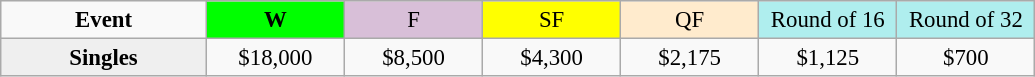<table class=wikitable style=font-size:95%;text-align:center>
<tr>
<td style="width:130px"><strong>Event</strong></td>
<td style="width:85px; background:lime"><strong>W</strong></td>
<td style="width:85px; background:thistle">F</td>
<td style="width:85px; background:#ffff00">SF</td>
<td style="width:85px; background:#ffebcd">QF</td>
<td style="width:85px; background:#afeeee">Round of 16</td>
<td style="width:85px; background:#afeeee">Round of 32</td>
</tr>
<tr>
<th style=background:#efefef>Singles</th>
<td>$18,000</td>
<td>$8,500</td>
<td>$4,300</td>
<td>$2,175</td>
<td>$1,125</td>
<td>$700</td>
</tr>
</table>
